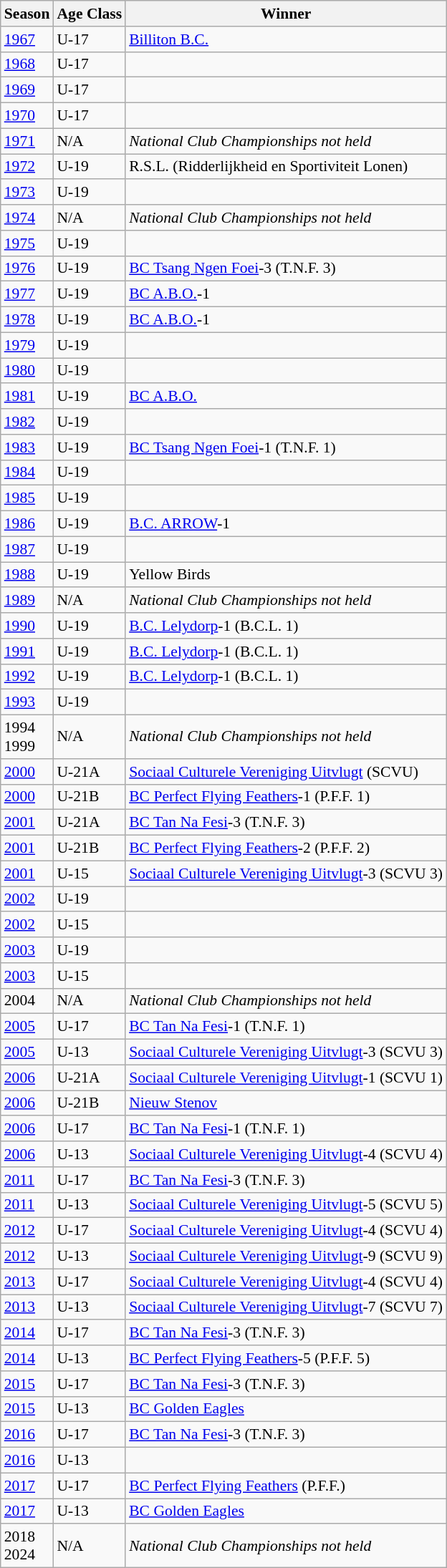<table class=wikitable style="font-size:90%;">
<tr>
<th>Season</th>
<th>Age Class</th>
<th>Winner</th>
</tr>
<tr>
<td><a href='#'>1967</a></td>
<td>U-17</td>
<td><a href='#'>Billiton B.C.</a></td>
</tr>
<tr>
<td><a href='#'>1968</a></td>
<td>U-17</td>
<td></td>
</tr>
<tr>
<td><a href='#'>1969</a></td>
<td>U-17</td>
<td></td>
</tr>
<tr>
<td><a href='#'>1970</a></td>
<td>U-17</td>
<td></td>
</tr>
<tr>
<td><a href='#'>1971</a></td>
<td>N/A</td>
<td><em>National Club Championships not held</em></td>
</tr>
<tr>
<td><a href='#'>1972</a></td>
<td>U-19</td>
<td>R.S.L. (Ridderlijkheid en Sportiviteit Lonen)</td>
</tr>
<tr>
<td><a href='#'>1973</a></td>
<td>U-19</td>
<td></td>
</tr>
<tr>
<td><a href='#'>1974</a></td>
<td>N/A</td>
<td><em>National Club Championships not held</em></td>
</tr>
<tr>
<td><a href='#'>1975</a></td>
<td>U-19</td>
<td></td>
</tr>
<tr>
<td><a href='#'>1976</a></td>
<td>U-19</td>
<td><a href='#'>BC Tsang Ngen Foei</a>-3 (T.N.F. 3)</td>
</tr>
<tr>
<td><a href='#'>1977</a></td>
<td>U-19</td>
<td><a href='#'>BC A.B.O.</a>-1</td>
</tr>
<tr>
<td><a href='#'>1978</a></td>
<td>U-19</td>
<td><a href='#'>BC A.B.O.</a>-1</td>
</tr>
<tr>
<td><a href='#'>1979</a></td>
<td>U-19</td>
<td></td>
</tr>
<tr>
<td><a href='#'>1980</a></td>
<td>U-19</td>
<td></td>
</tr>
<tr>
<td><a href='#'>1981</a></td>
<td>U-19</td>
<td><a href='#'>BC A.B.O.</a></td>
</tr>
<tr>
<td><a href='#'>1982</a></td>
<td>U-19</td>
<td></td>
</tr>
<tr>
<td><a href='#'>1983</a></td>
<td>U-19</td>
<td><a href='#'>BC Tsang Ngen Foei</a>-1 (T.N.F. 1)</td>
</tr>
<tr>
<td><a href='#'>1984</a></td>
<td>U-19</td>
<td></td>
</tr>
<tr>
<td><a href='#'>1985</a></td>
<td>U-19</td>
<td></td>
</tr>
<tr>
<td><a href='#'>1986</a></td>
<td>U-19</td>
<td><a href='#'>B.C. ARROW</a>-1</td>
</tr>
<tr>
<td><a href='#'>1987</a></td>
<td>U-19</td>
<td></td>
</tr>
<tr>
<td><a href='#'>1988</a></td>
<td>U-19</td>
<td>Yellow Birds</td>
</tr>
<tr>
<td><a href='#'>1989</a></td>
<td>N/A</td>
<td><em>National Club Championships not held</em></td>
</tr>
<tr>
<td><a href='#'>1990</a></td>
<td>U-19</td>
<td><a href='#'>B.C. Lelydorp</a>-1 (B.C.L. 1)</td>
</tr>
<tr>
<td><a href='#'>1991</a></td>
<td>U-19</td>
<td><a href='#'>B.C. Lelydorp</a>-1 (B.C.L. 1)</td>
</tr>
<tr>
<td><a href='#'>1992</a></td>
<td>U-19</td>
<td><a href='#'>B.C. Lelydorp</a>-1 (B.C.L. 1)</td>
</tr>
<tr>
<td><a href='#'>1993</a></td>
<td>U-19</td>
<td></td>
</tr>
<tr>
<td>1994<br>1999</td>
<td>N/A</td>
<td><em>National Club Championships not held</em></td>
</tr>
<tr>
<td><a href='#'>2000</a></td>
<td>U-21A</td>
<td><a href='#'>Sociaal Culturele Vereniging Uitvlugt</a> (SCVU)</td>
</tr>
<tr>
<td><a href='#'>2000</a></td>
<td>U-21B</td>
<td><a href='#'>BC Perfect Flying Feathers</a>-1 (P.F.F. 1)</td>
</tr>
<tr>
<td><a href='#'>2001</a></td>
<td>U-21A</td>
<td><a href='#'>BC Tan Na Fesi</a>-3 (T.N.F. 3)</td>
</tr>
<tr>
<td><a href='#'>2001</a></td>
<td>U-21B</td>
<td><a href='#'>BC Perfect Flying Feathers</a>-2 (P.F.F. 2)</td>
</tr>
<tr>
<td><a href='#'>2001</a></td>
<td>U-15</td>
<td><a href='#'>Sociaal Culturele Vereniging Uitvlugt</a>-3 (SCVU 3)</td>
</tr>
<tr>
<td><a href='#'>2002</a></td>
<td>U-19</td>
<td></td>
</tr>
<tr>
<td><a href='#'>2002</a></td>
<td>U-15</td>
<td></td>
</tr>
<tr>
<td><a href='#'>2003</a></td>
<td>U-19</td>
<td></td>
</tr>
<tr>
<td><a href='#'>2003</a></td>
<td>U-15</td>
<td></td>
</tr>
<tr>
<td>2004</td>
<td>N/A</td>
<td><em>National Club Championships not held</em></td>
</tr>
<tr>
<td><a href='#'>2005</a></td>
<td>U-17</td>
<td><a href='#'>BC Tan Na Fesi</a>-1 (T.N.F. 1)</td>
</tr>
<tr>
<td><a href='#'>2005</a></td>
<td>U-13</td>
<td><a href='#'>Sociaal Culturele Vereniging Uitvlugt</a>-3 (SCVU 3)</td>
</tr>
<tr>
<td><a href='#'>2006</a></td>
<td>U-21A</td>
<td><a href='#'>Sociaal Culturele Vereniging Uitvlugt</a>-1 (SCVU 1)</td>
</tr>
<tr>
<td><a href='#'>2006</a></td>
<td>U-21B</td>
<td><a href='#'>Nieuw Stenov</a></td>
</tr>
<tr>
<td><a href='#'>2006</a></td>
<td>U-17</td>
<td><a href='#'>BC Tan Na Fesi</a>-1 (T.N.F. 1)</td>
</tr>
<tr>
<td><a href='#'>2006</a></td>
<td>U-13</td>
<td><a href='#'>Sociaal Culturele Vereniging Uitvlugt</a>-4 (SCVU 4)</td>
</tr>
<tr>
<td><a href='#'>2011</a></td>
<td>U-17</td>
<td><a href='#'>BC Tan Na Fesi</a>-3 (T.N.F. 3)</td>
</tr>
<tr>
<td><a href='#'>2011</a></td>
<td>U-13</td>
<td><a href='#'>Sociaal Culturele Vereniging Uitvlugt</a>-5 (SCVU 5)</td>
</tr>
<tr>
<td><a href='#'>2012</a></td>
<td>U-17</td>
<td><a href='#'>Sociaal Culturele Vereniging Uitvlugt</a>-4 (SCVU 4)</td>
</tr>
<tr>
<td><a href='#'>2012</a></td>
<td>U-13</td>
<td><a href='#'>Sociaal Culturele Vereniging Uitvlugt</a>-9 (SCVU 9)</td>
</tr>
<tr>
<td><a href='#'>2013</a></td>
<td>U-17</td>
<td><a href='#'>Sociaal Culturele Vereniging Uitvlugt</a>-4 (SCVU 4)</td>
</tr>
<tr>
<td><a href='#'>2013</a></td>
<td>U-13</td>
<td><a href='#'>Sociaal Culturele Vereniging Uitvlugt</a>-7 (SCVU 7)</td>
</tr>
<tr>
<td><a href='#'>2014</a></td>
<td>U-17</td>
<td><a href='#'>BC Tan Na Fesi</a>-3 (T.N.F. 3)</td>
</tr>
<tr>
<td><a href='#'>2014</a></td>
<td>U-13</td>
<td><a href='#'>BC Perfect Flying Feathers</a>-5 (P.F.F. 5)</td>
</tr>
<tr>
<td><a href='#'>2015</a></td>
<td>U-17</td>
<td><a href='#'>BC Tan Na Fesi</a>-3 (T.N.F. 3)</td>
</tr>
<tr>
<td><a href='#'>2015</a></td>
<td>U-13</td>
<td><a href='#'>BC Golden Eagles</a></td>
</tr>
<tr>
<td><a href='#'>2016</a></td>
<td>U-17</td>
<td><a href='#'>BC Tan Na Fesi</a>-3 (T.N.F. 3)</td>
</tr>
<tr>
<td><a href='#'>2016</a></td>
<td>U-13</td>
<td></td>
</tr>
<tr>
<td><a href='#'>2017</a></td>
<td>U-17</td>
<td><a href='#'>BC Perfect Flying Feathers</a> (P.F.F.)</td>
</tr>
<tr>
<td><a href='#'>2017</a></td>
<td>U-13</td>
<td><a href='#'>BC Golden Eagles</a></td>
</tr>
<tr>
<td>2018<br>2024</td>
<td>N/A</td>
<td><em>National Club Championships not held</em></td>
</tr>
</table>
